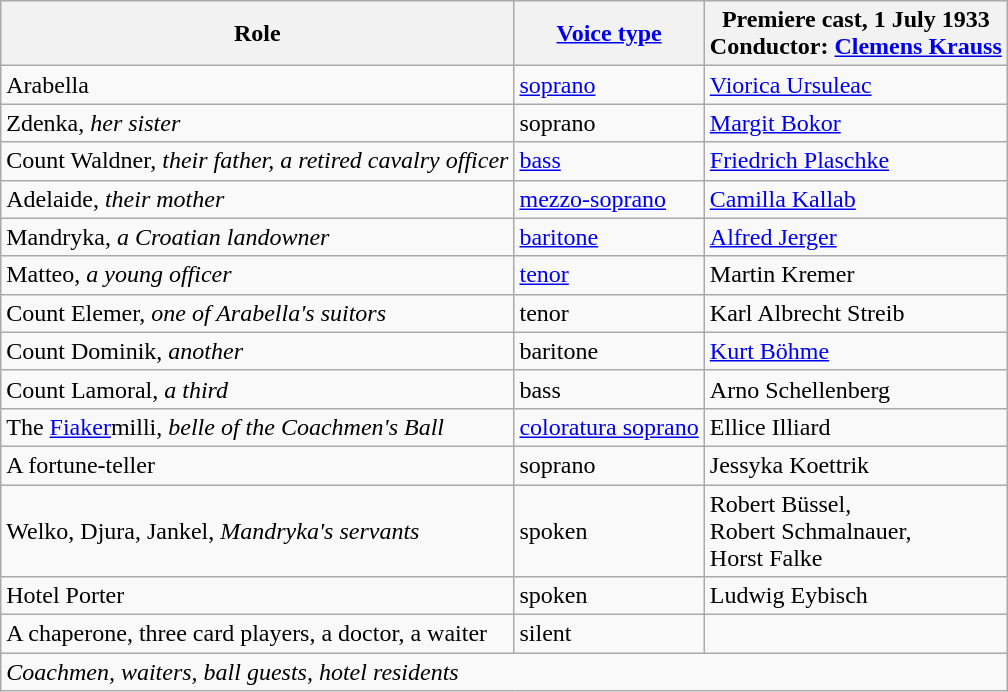<table class="wikitable">
<tr>
<th>Role</th>
<th><a href='#'>Voice type</a></th>
<th>Premiere cast, 1 July 1933<br>Conductor: <a href='#'>Clemens Krauss</a></th>
</tr>
<tr>
<td>Arabella</td>
<td><a href='#'>soprano</a></td>
<td><a href='#'>Viorica Ursuleac</a></td>
</tr>
<tr>
<td>Zdenka, <em>her sister</em></td>
<td>soprano</td>
<td><a href='#'>Margit Bokor</a></td>
</tr>
<tr>
<td>Count Waldner, <em>their father, a retired cavalry officer</em></td>
<td><a href='#'>bass</a></td>
<td><a href='#'>Friedrich Plaschke</a></td>
</tr>
<tr>
<td>Adelaide, <em>their mother</em></td>
<td><a href='#'>mezzo-soprano</a></td>
<td><a href='#'>Camilla Kallab</a></td>
</tr>
<tr>
<td>Mandryka, <em>a Croatian landowner</em></td>
<td><a href='#'>baritone</a></td>
<td><a href='#'>Alfred Jerger</a></td>
</tr>
<tr>
<td>Matteo, <em>a young officer</em></td>
<td><a href='#'>tenor</a></td>
<td>Martin Kremer</td>
</tr>
<tr>
<td>Count Elemer, <em>one of Arabella's suitors</em></td>
<td>tenor</td>
<td>Karl Albrecht Streib</td>
</tr>
<tr>
<td>Count Dominik, <em>another</em></td>
<td>baritone</td>
<td><a href='#'>Kurt Böhme</a></td>
</tr>
<tr>
<td>Count Lamoral, <em>a third</em></td>
<td>bass</td>
<td>Arno Schellenberg</td>
</tr>
<tr>
<td>The <a href='#'>Fiaker</a>milli, <em>belle of the Coachmen's Ball</em></td>
<td><a href='#'>coloratura soprano</a></td>
<td>Ellice Illiard</td>
</tr>
<tr>
<td>A fortune-teller</td>
<td>soprano</td>
<td>Jessyka Koettrik</td>
</tr>
<tr>
<td>Welko, Djura, Jankel, <em>Mandryka's servants</em></td>
<td>spoken</td>
<td>Robert Büssel,<br>Robert Schmalnauer,<br>Horst Falke</td>
</tr>
<tr>
<td>Hotel Porter</td>
<td>spoken</td>
<td>Ludwig Eybisch</td>
</tr>
<tr>
<td>A chaperone, three card players, a doctor, a waiter</td>
<td>silent</td>
<td></td>
</tr>
<tr>
<td colspan="3"><em>Coachmen, waiters, ball guests, hotel residents</em></td>
</tr>
</table>
